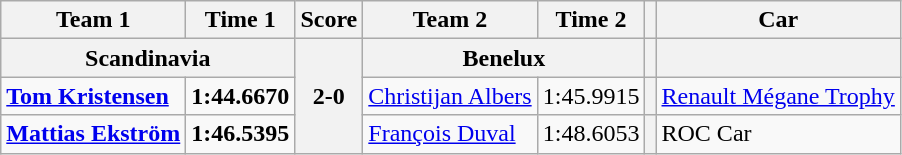<table class="wikitable">
<tr>
<th>Team 1</th>
<th>Time 1</th>
<th>Score</th>
<th>Team 2</th>
<th>Time 2</th>
<th></th>
<th>Car</th>
</tr>
<tr>
<th colspan=2> <strong>Scandinavia</strong></th>
<th rowspan=3>2-0</th>
<th colspan=2> Benelux</th>
<th></th>
<th></th>
</tr>
<tr>
<td><strong><a href='#'>Tom Kristensen</a></strong></td>
<td><strong>1:44.6670</strong></td>
<td><a href='#'>Christijan Albers</a></td>
<td>1:45.9915</td>
<th></th>
<td><a href='#'>Renault Mégane Trophy</a></td>
</tr>
<tr>
<td><strong><a href='#'>Mattias Ekström</a></strong></td>
<td><strong>1:46.5395</strong></td>
<td><a href='#'>François Duval</a></td>
<td>1:48.6053</td>
<th></th>
<td>ROC Car</td>
</tr>
</table>
